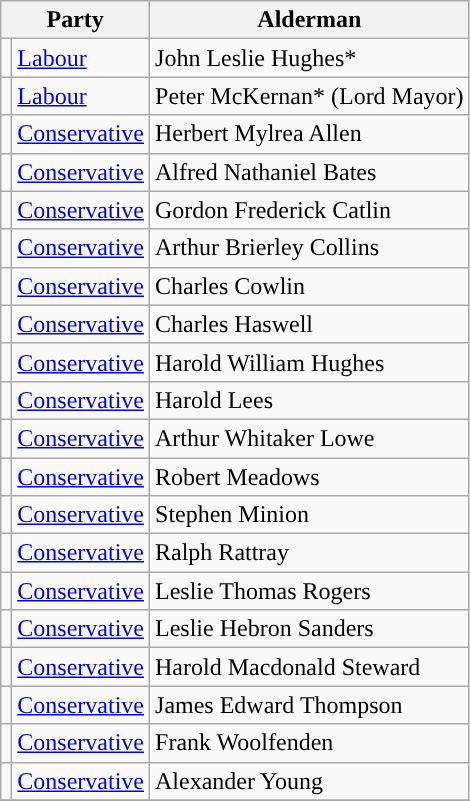<table class="wikitable">
<tr>
<th colspan="2">Party</th>
<th>Alderman</th>
</tr>
<tr>
<td style="background-color:"></td>
<td><a href='#'>Labour</a></td>
<td>John Leslie Hughes*</td>
</tr>
<tr>
<td style="background-color:"></td>
<td><a href='#'>Labour</a></td>
<td>Peter McKernan* (Lord Mayor)</td>
</tr>
<tr>
<td style="background-color:"></td>
<td><a href='#'>Conservative</a></td>
<td>Herbert Mylrea Allen</td>
</tr>
<tr>
<td style="background-color:"></td>
<td><a href='#'>Conservative</a></td>
<td>Alfred Nathaniel Bates</td>
</tr>
<tr>
<td style="background-color:"></td>
<td><a href='#'>Conservative</a></td>
<td>Gordon Frederick Catlin</td>
</tr>
<tr>
<td style="background-color:"></td>
<td><a href='#'>Conservative</a></td>
<td>Arthur Brierley Collins</td>
</tr>
<tr>
<td style="background-color:"></td>
<td><a href='#'>Conservative</a></td>
<td>Charles Cowlin</td>
</tr>
<tr>
<td style="background-color:"></td>
<td><a href='#'>Conservative</a></td>
<td>Charles Haswell</td>
</tr>
<tr>
<td style="background-color:"></td>
<td><a href='#'>Conservative</a></td>
<td>Harold William Hughes</td>
</tr>
<tr>
<td style="background-color:"></td>
<td><a href='#'>Conservative</a></td>
<td>Harold Lees</td>
</tr>
<tr>
<td style="background-color:"></td>
<td><a href='#'>Conservative</a></td>
<td>Arthur Whitaker Lowe</td>
</tr>
<tr>
<td style="background-color:"></td>
<td><a href='#'>Conservative</a></td>
<td>Robert Meadows</td>
</tr>
<tr>
<td style="background-color:"></td>
<td><a href='#'>Conservative</a></td>
<td>Stephen Minion</td>
</tr>
<tr>
<td style="background-color:"></td>
<td><a href='#'>Conservative</a></td>
<td>Ralph Rattray</td>
</tr>
<tr>
<td style="background-color:"></td>
<td><a href='#'>Conservative</a></td>
<td>Leslie Thomas Rogers</td>
</tr>
<tr>
<td style="background-color:"></td>
<td><a href='#'>Conservative</a></td>
<td>Leslie Hebron Sanders</td>
</tr>
<tr>
<td style="background-color:"></td>
<td><a href='#'>Conservative</a></td>
<td>Harold Macdonald Steward</td>
</tr>
<tr>
<td style="background-color:"></td>
<td><a href='#'>Conservative</a></td>
<td>James Edward Thompson</td>
</tr>
<tr>
<td style="background-color:"></td>
<td><a href='#'>Conservative</a></td>
<td>Frank Woolfenden</td>
</tr>
<tr>
<td style="background-color:"></td>
<td><a href='#'>Conservative</a></td>
<td>Alexander Young</td>
</tr>
<tr>
</tr>
</table>
